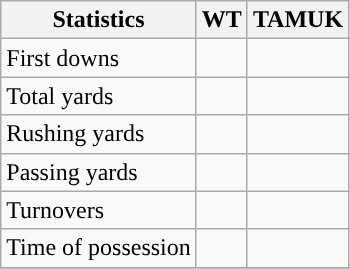<table class="wikitable" style="float: left;">
<tr>
<th>Statistics</th>
<th>WT</th>
<th>TAMUK</th>
</tr>
<tr>
<td>First downs</td>
<td></td>
<td></td>
</tr>
<tr>
<td>Total yards</td>
<td></td>
<td></td>
</tr>
<tr>
<td>Rushing yards</td>
<td></td>
<td></td>
</tr>
<tr>
<td>Passing yards</td>
<td></td>
<td></td>
</tr>
<tr>
<td>Turnovers</td>
<td></td>
<td></td>
</tr>
<tr>
<td>Time of possession</td>
<td></td>
<td></td>
</tr>
<tr>
</tr>
</table>
